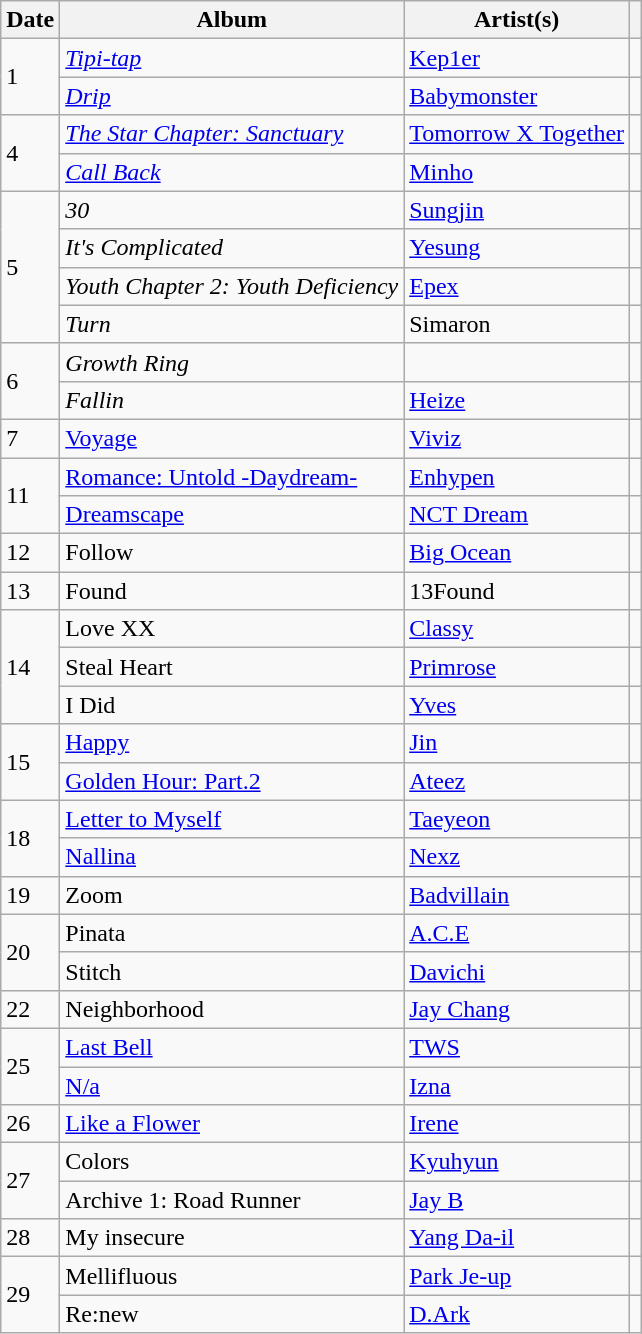<table class="wikitable">
<tr>
<th>Date</th>
<th>Album</th>
<th>Artist(s)</th>
<th></th>
</tr>
<tr>
<td rowspan="2">1</td>
<td><em><a href='#'>Tipi-tap</a></em></td>
<td><a href='#'>Kep1er</a></td>
<td></td>
</tr>
<tr>
<td><em><a href='#'>Drip</a></em></td>
<td><a href='#'>Babymonster</a></td>
<td></td>
</tr>
<tr>
<td rowspan="2">4</td>
<td><em><a href='#'>The Star Chapter: Sanctuary</a></em></td>
<td><a href='#'>Tomorrow X Together</a></td>
<td></td>
</tr>
<tr>
<td><em><a href='#'>Call Back</a></em></td>
<td><a href='#'>Minho</a></td>
<td></td>
</tr>
<tr>
<td rowspan="4">5</td>
<td><em>30</em></td>
<td><a href='#'>Sungjin</a></td>
<td></td>
</tr>
<tr>
<td><em>It's Complicated</em></td>
<td><a href='#'>Yesung</a></td>
<td></td>
</tr>
<tr>
<td><em>Youth Chapter 2: Youth Deficiency</em></td>
<td><a href='#'>Epex</a></td>
<td></td>
</tr>
<tr>
<td><em>Turn</em></td>
<td>Simaron</td>
<td></td>
</tr>
<tr>
<td rowspan="2">6</td>
<td><em>Growth Ring</em></td>
<td></td>
<td></td>
</tr>
<tr>
<td><em>Fallin<strong></td>
<td><a href='#'>Heize</a></td>
<td></td>
</tr>
<tr>
<td>7</td>
<td></em><a href='#'>Voyage</a><em></td>
<td><a href='#'>Viviz</a></td>
<td></td>
</tr>
<tr>
<td rowspan="2">11</td>
<td></em><a href='#'>Romance: Untold -Daydream-</a><em></td>
<td><a href='#'>Enhypen</a></td>
<td></td>
</tr>
<tr>
<td></em><a href='#'>Dreamscape</a><em></td>
<td><a href='#'>NCT Dream</a></td>
<td></td>
</tr>
<tr>
<td>12</td>
<td></em>Follow<em></td>
<td><a href='#'>Big Ocean</a></td>
<td></td>
</tr>
<tr>
<td>13</td>
<td></em>Found<em></td>
<td>13Found</td>
<td></td>
</tr>
<tr>
<td rowspan="3">14</td>
<td></em>Love XX<em></td>
<td><a href='#'>Classy</a></td>
<td></td>
</tr>
<tr>
<td></em>Steal Heart<em></td>
<td><a href='#'>Primrose</a></td>
<td></td>
</tr>
<tr>
<td></em>I Did<em></td>
<td><a href='#'>Yves</a></td>
<td></td>
</tr>
<tr>
<td rowspan="2">15</td>
<td></em><a href='#'>Happy</a><em></td>
<td><a href='#'>Jin</a></td>
<td></td>
</tr>
<tr>
<td></em><a href='#'>Golden Hour: Part.2</a><em></td>
<td><a href='#'>Ateez</a></td>
<td></td>
</tr>
<tr>
<td rowspan="2">18</td>
<td></em><a href='#'>Letter to Myself</a><em></td>
<td><a href='#'>Taeyeon</a></td>
<td></td>
</tr>
<tr>
<td></em><a href='#'>Nallina</a><em></td>
<td><a href='#'>Nexz</a></td>
<td></td>
</tr>
<tr>
<td>19</td>
<td></em>Zoom<em></td>
<td><a href='#'>Badvillain</a></td>
<td></td>
</tr>
<tr>
<td rowspan="2">20</td>
<td></em>Pinata<em></td>
<td><a href='#'>A.C.E</a></td>
<td></td>
</tr>
<tr>
<td></em>Stitch<em></td>
<td><a href='#'>Davichi</a></td>
<td></td>
</tr>
<tr>
<td>22</td>
<td></em>Neighborhood<em></td>
<td><a href='#'>Jay Chang</a></td>
<td></td>
</tr>
<tr>
<td rowspan="2">25</td>
<td></em><a href='#'>Last Bell</a><em></td>
<td><a href='#'>TWS</a></td>
<td></td>
</tr>
<tr>
<td></em><a href='#'>N/a</a><em></td>
<td><a href='#'>Izna</a></td>
<td></td>
</tr>
<tr>
<td>26</td>
<td></em><a href='#'>Like a Flower</a><em></td>
<td><a href='#'>Irene</a></td>
<td></td>
</tr>
<tr>
<td rowspan="2">27</td>
<td></em>Colors<em></td>
<td><a href='#'>Kyuhyun</a></td>
<td></td>
</tr>
<tr>
<td></em>Archive 1: Road Runner<em></td>
<td><a href='#'>Jay B</a></td>
<td></td>
</tr>
<tr>
<td>28</td>
<td></em>My insecure<em></td>
<td><a href='#'>Yang Da-il</a></td>
<td></td>
</tr>
<tr>
<td rowspan="2">29</td>
<td></em>Mellifluous<em></td>
<td><a href='#'>Park Je-up</a></td>
<td></td>
</tr>
<tr>
<td></em>Re:new<em></td>
<td><a href='#'>D.Ark</a></td>
<td></td>
</tr>
</table>
